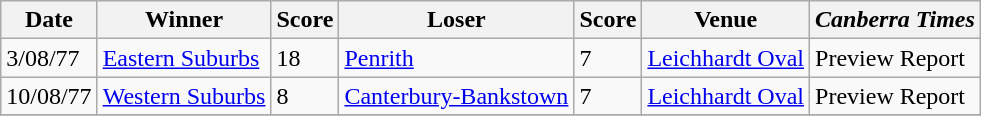<table class="wikitable">
<tr>
<th>Date</th>
<th>Winner</th>
<th>Score</th>
<th>Loser</th>
<th>Score</th>
<th>Venue</th>
<th><em>Canberra Times</em></th>
</tr>
<tr>
<td>3/08/77</td>
<td> <a href='#'>Eastern Suburbs</a></td>
<td>18</td>
<td> <a href='#'>Penrith</a></td>
<td>7</td>
<td><a href='#'>Leichhardt Oval</a></td>
<td>Preview Report</td>
</tr>
<tr>
<td>10/08/77</td>
<td> <a href='#'>Western Suburbs</a></td>
<td>8</td>
<td> <a href='#'>Canterbury-Bankstown</a></td>
<td>7</td>
<td><a href='#'>Leichhardt Oval</a></td>
<td>Preview Report</td>
</tr>
<tr>
</tr>
</table>
